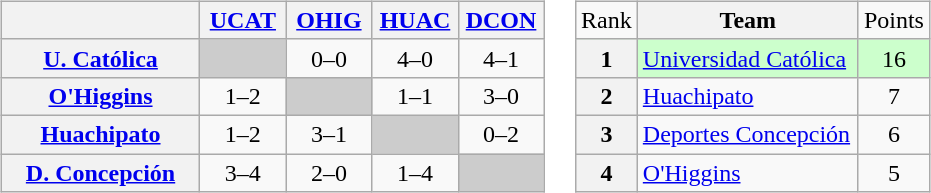<table>
<tr>
<td><br><table class="wikitable" style="text-align:center">
<tr>
<th width="125"> </th>
<th width="50"><a href='#'>UCAT</a></th>
<th width="50"><a href='#'>OHIG</a></th>
<th width="50"><a href='#'>HUAC</a></th>
<th width="50"><a href='#'>DCON</a></th>
</tr>
<tr>
<th><a href='#'>U. Católica</a></th>
<td bgcolor="#CCCCCC"></td>
<td>0–0</td>
<td>4–0</td>
<td>4–1</td>
</tr>
<tr>
<th><a href='#'>O'Higgins</a></th>
<td>1–2</td>
<td bgcolor="#CCCCCC"></td>
<td>1–1</td>
<td>3–0</td>
</tr>
<tr>
<th><a href='#'>Huachipato</a></th>
<td>1–2</td>
<td>3–1</td>
<td bgcolor="#CCCCCC"></td>
<td>0–2</td>
</tr>
<tr>
<th><a href='#'>D. Concepción</a></th>
<td>3–4</td>
<td>2–0</td>
<td>1–4</td>
<td bgcolor="#CCCCCC"></td>
</tr>
</table>
</td>
<td><br><table class="wikitable" style="text-align: center;">
<tr>
<td>Rank</td>
<th width=140>Team</th>
<td>Points</td>
</tr>
<tr bgcolor="#ccffcc">
<th>1</th>
<td style="text-align: left;"><a href='#'>Universidad Católica</a></td>
<td>16</td>
</tr>
<tr>
<th>2</th>
<td style="text-align: left;"><a href='#'>Huachipato</a></td>
<td>7</td>
</tr>
<tr>
<th>3</th>
<td style="text-align: left;"><a href='#'>Deportes Concepción</a></td>
<td>6</td>
</tr>
<tr>
<th>4</th>
<td style="text-align: left;"><a href='#'>O'Higgins</a></td>
<td>5</td>
</tr>
</table>
</td>
</tr>
</table>
